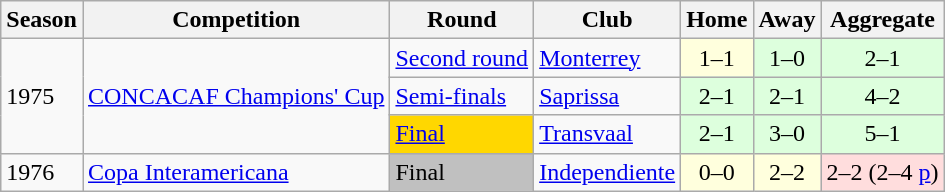<table class="wikitable">
<tr>
<th>Season</th>
<th>Competition</th>
<th>Round</th>
<th>Club</th>
<th>Home</th>
<th>Away</th>
<th>Aggregate</th>
</tr>
<tr>
<td rowspan=3>1975</td>
<td rowspan=3><a href='#'>CONCACAF Champions' Cup</a></td>
<td rowspan=1><a href='#'>Second round</a></td>
<td> <a href='#'>Monterrey</a></td>
<td style="text-align:center; background:#ffd;">1–1</td>
<td style="text-align:center; background:#dfd;">1–0</td>
<td style="text-align:center; background:#dfd;">2–1</td>
</tr>
<tr>
<td rowspan=1><a href='#'>Semi-finals</a></td>
<td> <a href='#'>Saprissa</a></td>
<td style="text-align:center; background:#dfd;">2–1</td>
<td style="text-align:center; background:#dfd;">2–1</td>
<td style="text-align:center; background:#dfd;">4–2</td>
</tr>
<tr>
<td style="background:#FFD700;"><a href='#'>Final</a></td>
<td> <a href='#'>Transvaal</a></td>
<td style="text-align:center; background:#dfd;">2–1</td>
<td style="text-align:center; background:#dfd;">3–0</td>
<td style="text-align:center; background:#dfd;">5–1</td>
</tr>
<tr>
<td rowspan=1>1976</td>
<td rowspan=1><a href='#'>Copa Interamericana</a></td>
<td style="background:#C0C0C0;">Final</td>
<td> <a href='#'>Independiente</a></td>
<td style="text-align:center; background:#ffd;">0–0</td>
<td style="text-align:center; background:#ffd;">2–2</td>
<td style="text-align:center; background:#fdd;">2–2 (2–4 <a href='#'>p</a>)</td>
</tr>
</table>
